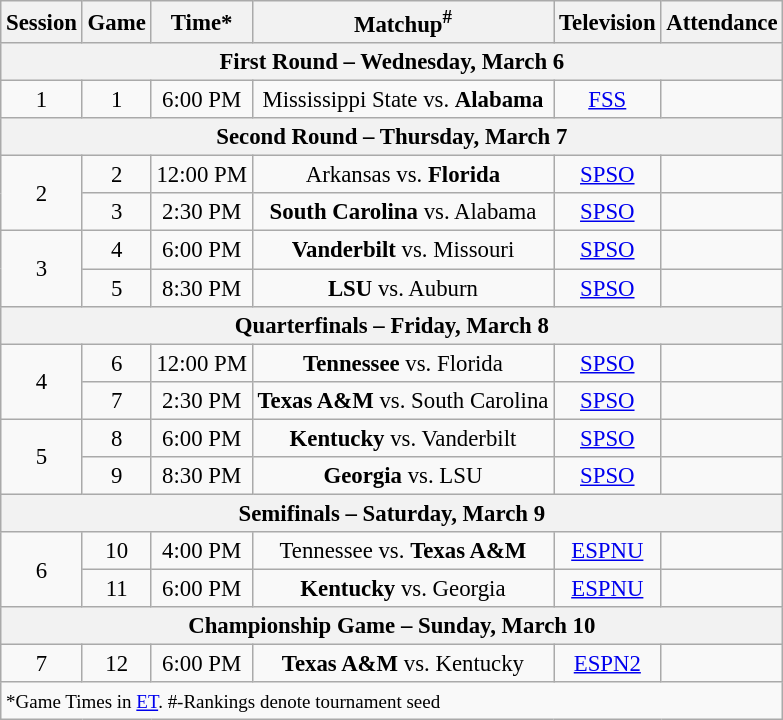<table class="wikitable" style="font-size: 95%; text-align:center;">
<tr>
<th>Session</th>
<th>Game</th>
<th>Time*</th>
<th>Matchup<sup>#</sup></th>
<th>Television</th>
<th>Attendance</th>
</tr>
<tr>
<th colspan=7>First Round – Wednesday, March 6</th>
</tr>
<tr>
<td rowspan=1>1</td>
<td>1</td>
<td>6:00 PM</td>
<td>Mississippi State vs. <strong>Alabama</strong></td>
<td><a href='#'>FSS</a></td>
<td></td>
</tr>
<tr>
<th colspan=7>Second Round – Thursday, March 7</th>
</tr>
<tr>
<td rowspan=2>2</td>
<td>2</td>
<td>12:00 PM</td>
<td>Arkansas vs. <strong>Florida</strong></td>
<td><a href='#'>SPSO</a></td>
<td></td>
</tr>
<tr>
<td>3</td>
<td>2:30 PM</td>
<td><strong>South Carolina</strong> vs. Alabama</td>
<td><a href='#'>SPSO</a></td>
<td></td>
</tr>
<tr>
<td rowspan=2>3</td>
<td>4</td>
<td>6:00 PM</td>
<td><strong>Vanderbilt</strong> vs. Missouri</td>
<td><a href='#'>SPSO</a></td>
<td></td>
</tr>
<tr>
<td>5</td>
<td>8:30 PM</td>
<td><strong>LSU</strong> vs. Auburn</td>
<td><a href='#'>SPSO</a></td>
<td></td>
</tr>
<tr>
<th colspan=7>Quarterfinals – Friday, March 8</th>
</tr>
<tr>
<td rowspan=2>4</td>
<td>6</td>
<td>12:00 PM</td>
<td><strong>Tennessee</strong> vs. Florida</td>
<td><a href='#'>SPSO</a></td>
<td></td>
</tr>
<tr>
<td>7</td>
<td>2:30 PM</td>
<td><strong>Texas A&M</strong> vs. South Carolina</td>
<td><a href='#'>SPSO</a></td>
<td></td>
</tr>
<tr>
<td rowspan=2>5</td>
<td>8</td>
<td>6:00 PM</td>
<td><strong>Kentucky</strong> vs. Vanderbilt</td>
<td><a href='#'>SPSO</a></td>
<td></td>
</tr>
<tr>
<td>9</td>
<td>8:30 PM</td>
<td><strong>Georgia</strong> vs. LSU</td>
<td><a href='#'>SPSO</a></td>
<td></td>
</tr>
<tr>
<th colspan=7>Semifinals – Saturday, March 9</th>
</tr>
<tr>
<td rowspan=2>6</td>
<td>10</td>
<td>4:00 PM</td>
<td>Tennessee vs. <strong>Texas A&M</strong></td>
<td><a href='#'>ESPNU</a></td>
<td></td>
</tr>
<tr>
<td>11</td>
<td>6:00 PM</td>
<td><strong>Kentucky</strong> vs. Georgia</td>
<td><a href='#'>ESPNU</a></td>
<td></td>
</tr>
<tr>
<th colspan=7>Championship Game – Sunday, March 10</th>
</tr>
<tr>
<td>7</td>
<td>12</td>
<td>6:00 PM</td>
<td><strong>Texas A&M</strong> vs. Kentucky</td>
<td><a href='#'>ESPN2</a></td>
<td></td>
</tr>
<tr>
<td colspan=6 style="text-align:left;"><small>*Game Times in <a href='#'>ET</a>. #-Rankings denote tournament seed</small></td>
</tr>
</table>
